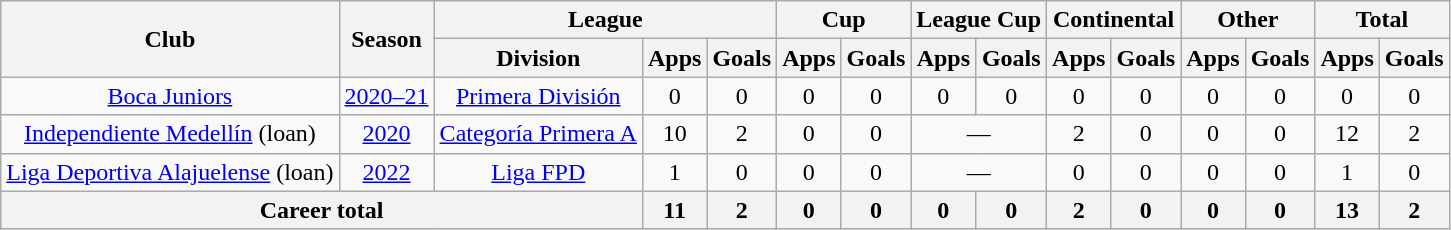<table class="wikitable" style="text-align:center">
<tr>
<th rowspan="2">Club</th>
<th rowspan="2">Season</th>
<th colspan="3">League</th>
<th colspan="2">Cup</th>
<th colspan="2">League Cup</th>
<th colspan="2">Continental</th>
<th colspan="2">Other</th>
<th colspan="2">Total</th>
</tr>
<tr>
<th>Division</th>
<th>Apps</th>
<th>Goals</th>
<th>Apps</th>
<th>Goals</th>
<th>Apps</th>
<th>Goals</th>
<th>Apps</th>
<th>Goals</th>
<th>Apps</th>
<th>Goals</th>
<th>Apps</th>
<th>Goals</th>
</tr>
<tr>
<td rowspan="1"><a href='#'>Boca Juniors</a></td>
<td><a href='#'>2020–21</a></td>
<td rowspan="1"><a href='#'>Primera División</a></td>
<td>0</td>
<td>0</td>
<td>0</td>
<td>0</td>
<td>0</td>
<td>0</td>
<td>0</td>
<td>0</td>
<td>0</td>
<td>0</td>
<td>0</td>
<td>0</td>
</tr>
<tr>
<td rowspan="1"><a href='#'>Independiente Medellín</a> (loan)</td>
<td><a href='#'>2020</a></td>
<td rowspan="1"><a href='#'>Categoría Primera A</a></td>
<td>10</td>
<td>2</td>
<td>0</td>
<td>0</td>
<td colspan="2">—</td>
<td>2</td>
<td>0</td>
<td>0</td>
<td>0</td>
<td>12</td>
<td>2</td>
</tr>
<tr>
<td rowspan="1"><a href='#'>Liga Deportiva Alajuelense</a> (loan)</td>
<td><a href='#'>2022</a></td>
<td rowspan="1"><a href='#'>Liga FPD</a></td>
<td>1</td>
<td>0</td>
<td>0</td>
<td>0</td>
<td colspan="2">—</td>
<td>0</td>
<td>0</td>
<td>0</td>
<td>0</td>
<td>1</td>
<td>0</td>
</tr>
<tr>
<th colspan="3">Career total</th>
<th>11</th>
<th>2</th>
<th>0</th>
<th>0</th>
<th>0</th>
<th>0</th>
<th>2</th>
<th>0</th>
<th>0</th>
<th>0</th>
<th>13</th>
<th>2</th>
</tr>
</table>
